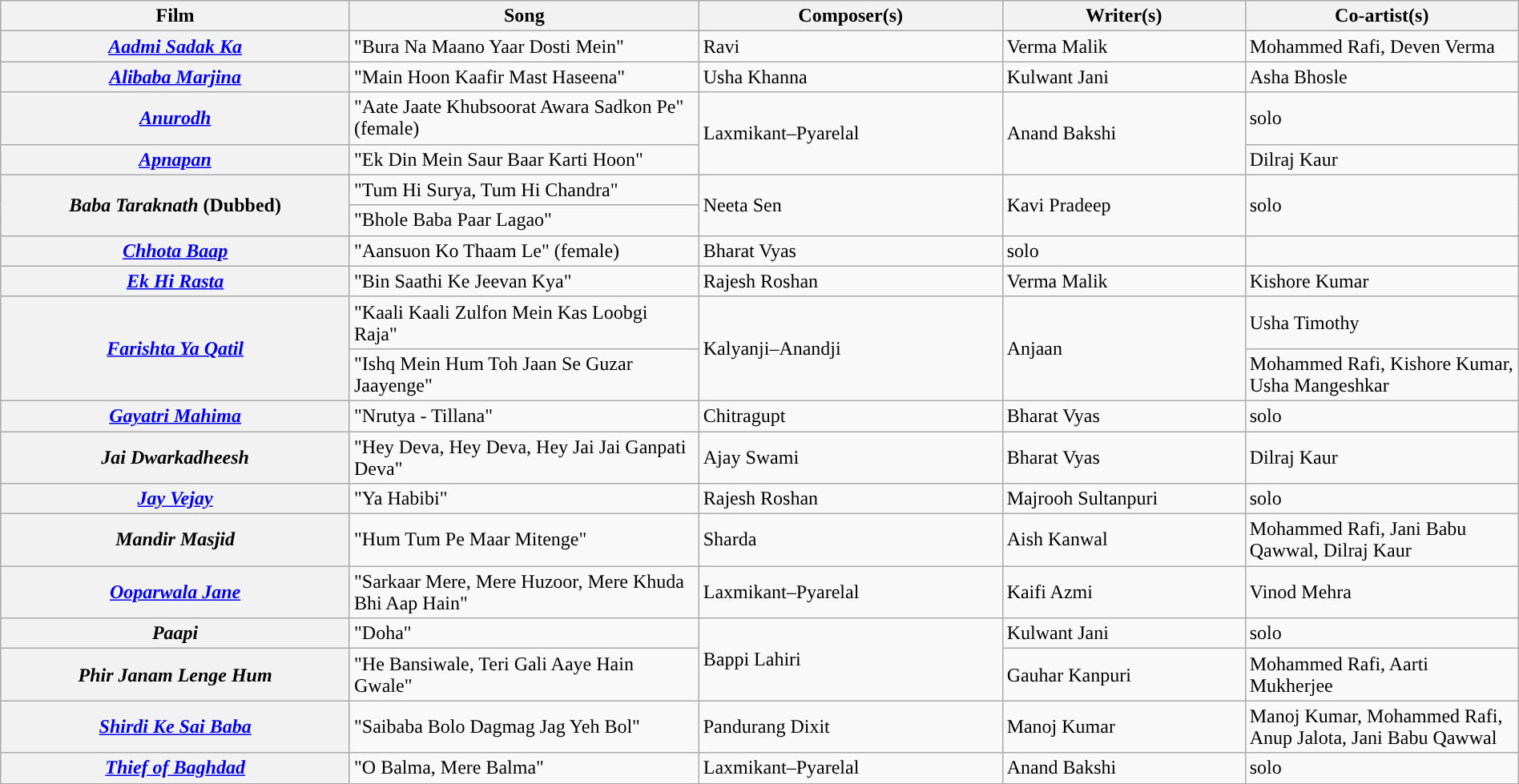<table class="wikitable plainrowheaders" style="width:100%; textcolor:#000">
<tr style="background:#b0e0e66;">
<th scope="col" style="width:23%;"><strong>Film</strong></th>
<th scope="col" style="width:23%;"><strong>Song</strong></th>
<th scope="col" style="width:20%;"><strong>Composer(s)</strong></th>
<th scope="col" style="width:16%;"><strong>Writer(s)</strong></th>
<th scope="col" style="width:18%;"><strong>Co-artist(s)</strong></th>
</tr>
<tr>
<th><em><a href='#'>Aadmi Sadak Ka</a></em></th>
<td>"Bura Na Maano Yaar Dosti Mein"</td>
<td>Ravi</td>
<td>Verma Malik</td>
<td>Mohammed Rafi, Deven Verma</td>
</tr>
<tr>
<th><em><a href='#'>Alibaba Marjina</a></em></th>
<td>"Main Hoon Kaafir Mast Haseena"</td>
<td>Usha Khanna</td>
<td>Kulwant Jani</td>
<td>Asha Bhosle</td>
</tr>
<tr>
<th><em><a href='#'>Anurodh</a></em></th>
<td>"Aate Jaate Khubsoorat Awara Sadkon Pe" (female)</td>
<td rowspan=2>Laxmikant–Pyarelal</td>
<td rowspan=2>Anand Bakshi</td>
<td>solo</td>
</tr>
<tr>
<th Rowspan=1><em><a href='#'>Apnapan</a></em></th>
<td>"Ek Din Mein Saur Baar Karti Hoon"</td>
<td>Dilraj Kaur</td>
</tr>
<tr>
<th rowspan=2><em>Baba Taraknath</em> (Dubbed)</th>
<td>"Tum Hi Surya, Tum Hi Chandra"</td>
<td rowspan=2>Neeta Sen</td>
<td rowspan=2>Kavi Pradeep</td>
<td rowspan=2>solo</td>
</tr>
<tr>
<td>"Bhole Baba Paar Lagao"</td>
</tr>
<tr>
<th><em><a href='#'>Chhota Baap</a></em></th>
<td>"Aansuon Ko Thaam Le" (female)</td>
<td>Bharat Vyas</td>
<td>solo</td>
</tr>
<tr>
<th><em><a href='#'>Ek Hi Rasta</a></em></th>
<td>"Bin Saathi Ke Jeevan Kya"</td>
<td>Rajesh Roshan</td>
<td>Verma Malik</td>
<td>Kishore Kumar</td>
</tr>
<tr>
<th Rowspan=2><em><a href='#'>Farishta Ya Qatil</a></em></th>
<td>"Kaali Kaali Zulfon Mein Kas Loobgi Raja"</td>
<td rowspan=2>Kalyanji–Anandji</td>
<td Rowspan=2>Anjaan</td>
<td>Usha Timothy</td>
</tr>
<tr>
<td>"Ishq Mein Hum Toh Jaan Se Guzar Jaayenge"</td>
<td>Mohammed Rafi, Kishore Kumar, Usha Mangeshkar</td>
</tr>
<tr>
<th><em><a href='#'>Gayatri Mahima</a></em></th>
<td>"Nrutya - Tillana"</td>
<td>Chitragupt</td>
<td>Bharat Vyas</td>
<td>solo</td>
</tr>
<tr>
<th><em>Jai Dwarkadheesh</em></th>
<td>"Hey Deva, Hey Deva, Hey Jai Jai Ganpati Deva"</td>
<td>Ajay Swami</td>
<td>Bharat Vyas</td>
<td>Dilraj Kaur</td>
</tr>
<tr>
<th><em><a href='#'>Jay Vejay</a></em></th>
<td>"Ya Habibi"</td>
<td>Rajesh Roshan</td>
<td>Majrooh Sultanpuri</td>
<td>solo</td>
</tr>
<tr>
<th><em>Mandir Masjid</em></th>
<td>"Hum Tum Pe Maar Mitenge"</td>
<td>Sharda</td>
<td>Aish Kanwal</td>
<td>Mohammed Rafi, Jani Babu Qawwal, Dilraj Kaur</td>
</tr>
<tr>
<th><em><a href='#'>Ooparwala Jane</a></em></th>
<td>"Sarkaar Mere, Mere Huzoor, Mere Khuda Bhi Aap Hain"</td>
<td>Laxmikant–Pyarelal</td>
<td>Kaifi Azmi</td>
<td>Vinod Mehra</td>
</tr>
<tr>
<th><em>Paapi</em></th>
<td>"Doha"</td>
<td rowspan=2>Bappi Lahiri</td>
<td>Kulwant Jani</td>
<td>solo</td>
</tr>
<tr>
<th><em>Phir Janam Lenge Hum</em></th>
<td>"He Bansiwale, Teri Gali Aaye Hain Gwale"</td>
<td>Gauhar Kanpuri</td>
<td>Mohammed Rafi, Aarti Mukherjee</td>
</tr>
<tr>
<th><em><a href='#'>Shirdi Ke Sai Baba</a></em></th>
<td>"Saibaba Bolo Dagmag Jag Yeh Bol"</td>
<td>Pandurang Dixit</td>
<td>Manoj Kumar</td>
<td>Manoj Kumar, Mohammed Rafi, Anup Jalota, Jani Babu Qawwal</td>
</tr>
<tr>
<th><em><a href='#'>Thief of Baghdad</a></em></th>
<td>"O Balma, Mere Balma"</td>
<td>Laxmikant–Pyarelal</td>
<td>Anand Bakshi</td>
<td>solo</td>
</tr>
<tr>
</tr>
</table>
